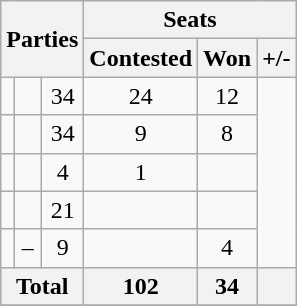<table class="wikitable" style="text-align:center">
<tr>
<th colspan="3" rowspan="2">Parties</th>
<th colspan="3">Seats</th>
</tr>
<tr>
<th>Contested</th>
<th>Won</th>
<th>+/-</th>
</tr>
<tr>
<td></td>
<td></td>
<td>34</td>
<td>24</td>
<td> 12</td>
</tr>
<tr>
<td></td>
<td></td>
<td>34</td>
<td>9</td>
<td> 8</td>
</tr>
<tr>
<td></td>
<td></td>
<td>4</td>
<td>1</td>
<td></td>
</tr>
<tr>
<td></td>
<td></td>
<td>21</td>
<td></td>
<td></td>
</tr>
<tr>
<td></td>
<td>–</td>
<td>9</td>
<td></td>
<td> 4</td>
</tr>
<tr>
<th colspan="3" align="centre">Total</th>
<th>102</th>
<th>34</th>
<th></th>
</tr>
<tr>
</tr>
</table>
